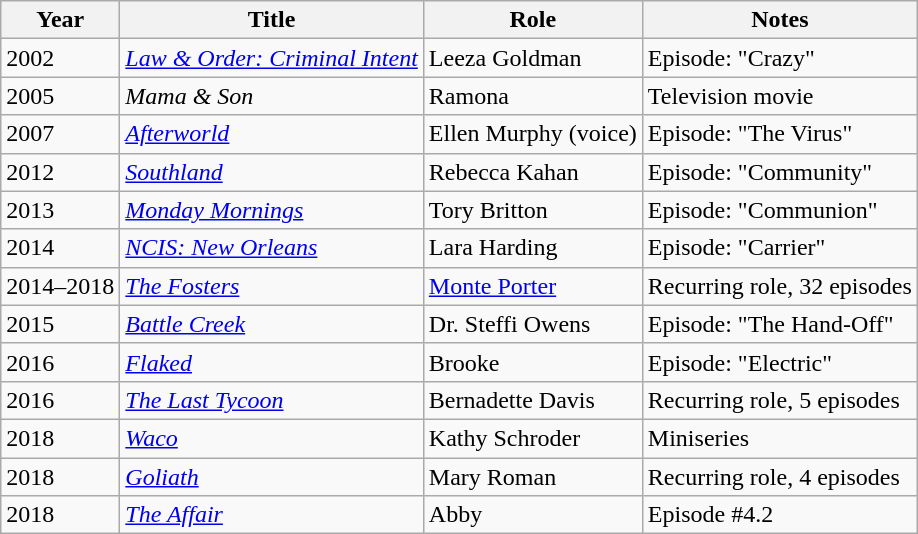<table class="wikitable sortable">
<tr>
<th>Year</th>
<th>Title</th>
<th>Role</th>
<th>Notes</th>
</tr>
<tr>
<td>2002</td>
<td><em><a href='#'>Law & Order: Criminal Intent</a></em></td>
<td>Leeza Goldman</td>
<td>Episode: "Crazy"</td>
</tr>
<tr>
<td>2005</td>
<td><em>Mama & Son</em></td>
<td>Ramona</td>
<td>Television movie</td>
</tr>
<tr>
<td>2007</td>
<td><em><a href='#'>Afterworld</a></em></td>
<td>Ellen Murphy (voice)</td>
<td>Episode: "The Virus"</td>
</tr>
<tr>
<td>2012</td>
<td><em><a href='#'>Southland</a></em></td>
<td>Rebecca Kahan</td>
<td>Episode: "Community"</td>
</tr>
<tr>
<td>2013</td>
<td><em><a href='#'>Monday Mornings</a></em></td>
<td>Tory Britton</td>
<td>Episode: "Communion"</td>
</tr>
<tr>
<td>2014</td>
<td><em><a href='#'>NCIS: New Orleans</a></em></td>
<td>Lara Harding</td>
<td>Episode: "Carrier"</td>
</tr>
<tr>
<td>2014–2018</td>
<td><em><a href='#'>The Fosters</a></em></td>
<td><a href='#'>Monte Porter</a></td>
<td>Recurring role, 32 episodes</td>
</tr>
<tr>
<td>2015</td>
<td><em><a href='#'>Battle Creek</a></em></td>
<td>Dr. Steffi Owens</td>
<td>Episode: "The Hand-Off"</td>
</tr>
<tr>
<td>2016</td>
<td><em><a href='#'>Flaked</a></em></td>
<td>Brooke</td>
<td>Episode: "Electric"</td>
</tr>
<tr>
<td>2016</td>
<td><em><a href='#'>The Last Tycoon</a></em></td>
<td>Bernadette Davis</td>
<td>Recurring role, 5 episodes</td>
</tr>
<tr>
<td>2018</td>
<td><em><a href='#'>Waco</a></em></td>
<td>Kathy Schroder</td>
<td>Miniseries</td>
</tr>
<tr>
<td>2018</td>
<td><em><a href='#'>Goliath</a></em></td>
<td>Mary Roman</td>
<td>Recurring role, 4 episodes</td>
</tr>
<tr>
<td>2018</td>
<td><em><a href='#'>The Affair</a></em></td>
<td>Abby</td>
<td>Episode #4.2</td>
</tr>
</table>
